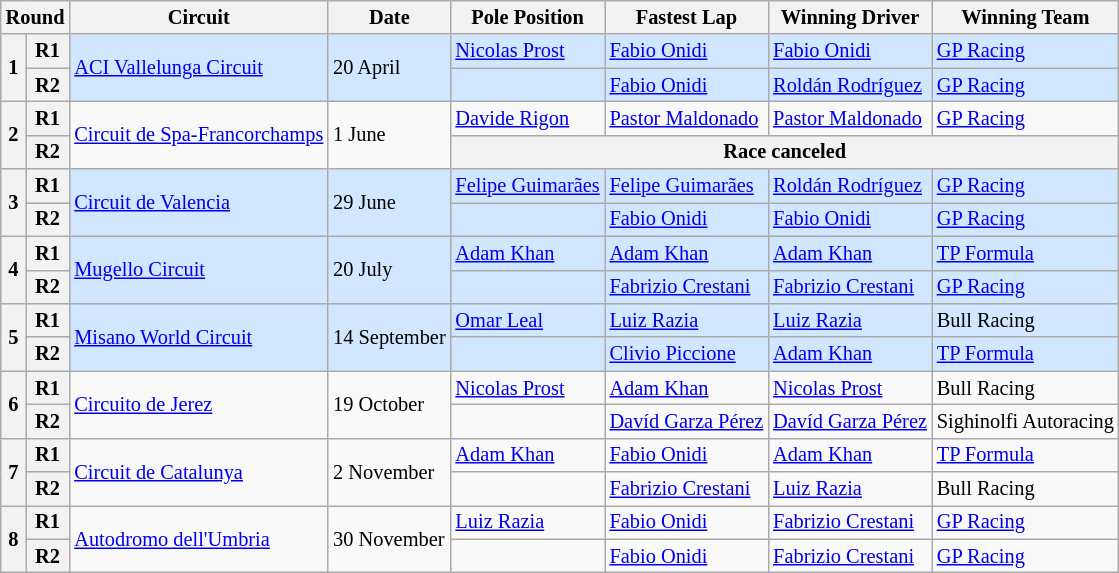<table class="wikitable" style="font-size:85%">
<tr>
<th colspan=2>Round</th>
<th>Circuit</th>
<th>Date</th>
<th>Pole Position</th>
<th>Fastest Lap</th>
<th>Winning Driver</th>
<th>Winning Team</th>
</tr>
<tr style="background:#D0E7FF;">
<th rowspan=2>1</th>
<th>R1</th>
<td rowspan=2> <a href='#'>ACI Vallelunga Circuit</a></td>
<td rowspan=2>20 April</td>
<td> <a href='#'>Nicolas Prost</a></td>
<td> <a href='#'>Fabio Onidi</a></td>
<td> <a href='#'>Fabio Onidi</a></td>
<td> <a href='#'>GP Racing</a></td>
</tr>
<tr style="background:#D0E7FF;">
<th>R2</th>
<td></td>
<td> <a href='#'>Fabio Onidi</a></td>
<td> <a href='#'>Roldán Rodríguez</a></td>
<td> <a href='#'>GP Racing</a></td>
</tr>
<tr>
<th rowspan=2>2</th>
<th>R1</th>
<td rowspan=2 nowrap> <a href='#'>Circuit de Spa-Francorchamps</a></td>
<td rowspan=2>1 June</td>
<td> <a href='#'>Davide Rigon</a></td>
<td> <a href='#'>Pastor Maldonado</a></td>
<td> <a href='#'>Pastor Maldonado</a></td>
<td> <a href='#'>GP Racing</a></td>
</tr>
<tr>
<th>R2</th>
<th colspan=4 align=center>Race canceled</th>
</tr>
<tr style="background:#D0E7FF;">
<th rowspan=2>3</th>
<th>R1</th>
<td rowspan=2> <a href='#'>Circuit de Valencia</a></td>
<td rowspan=2>29 June</td>
<td nowrap> <a href='#'>Felipe Guimarães</a></td>
<td> <a href='#'>Felipe Guimarães</a></td>
<td> <a href='#'>Roldán Rodríguez</a></td>
<td> <a href='#'>GP Racing</a></td>
</tr>
<tr style="background:#D0E7FF;">
<th>R2</th>
<td></td>
<td> <a href='#'>Fabio Onidi</a></td>
<td> <a href='#'>Fabio Onidi</a></td>
<td> <a href='#'>GP Racing</a></td>
</tr>
<tr style="background:#D0E7FF;">
<th rowspan=2>4</th>
<th>R1</th>
<td rowspan=2> <a href='#'>Mugello Circuit</a></td>
<td rowspan=2>20 July</td>
<td> <a href='#'>Adam Khan</a></td>
<td> <a href='#'>Adam Khan</a></td>
<td> <a href='#'>Adam Khan</a></td>
<td> <a href='#'>TP Formula</a></td>
</tr>
<tr style="background:#D0E7FF;">
<th>R2</th>
<td></td>
<td> <a href='#'>Fabrizio Crestani</a></td>
<td> <a href='#'>Fabrizio Crestani</a></td>
<td> <a href='#'>GP Racing</a></td>
</tr>
<tr style="background:#D0E7FF;">
<th rowspan=2>5</th>
<th>R1</th>
<td rowspan=2> <a href='#'>Misano World Circuit</a></td>
<td rowspan=2 nowrap>14 September</td>
<td> <a href='#'>Omar Leal</a></td>
<td> <a href='#'>Luiz Razia</a></td>
<td> <a href='#'>Luiz Razia</a></td>
<td> Bull Racing</td>
</tr>
<tr style="background:#D0E7FF;">
<th>R2</th>
<td></td>
<td> <a href='#'>Clivio Piccione</a></td>
<td> <a href='#'>Adam Khan</a></td>
<td> <a href='#'>TP Formula</a></td>
</tr>
<tr>
<th rowspan=2>6</th>
<th>R1</th>
<td rowspan=2> <a href='#'>Circuito de Jerez</a></td>
<td rowspan=2>19 October</td>
<td> <a href='#'>Nicolas Prost</a></td>
<td> <a href='#'>Adam Khan</a></td>
<td> <a href='#'>Nicolas Prost</a></td>
<td> Bull Racing</td>
</tr>
<tr>
<th>R2</th>
<td></td>
<td nowrap> <a href='#'>Davíd Garza Pérez</a></td>
<td nowrap> <a href='#'>Davíd Garza Pérez</a></td>
<td nowrap> Sighinolfi Autoracing</td>
</tr>
<tr>
<th rowspan=2>7</th>
<th>R1</th>
<td rowspan=2> <a href='#'>Circuit de Catalunya</a></td>
<td rowspan=2>2 November</td>
<td> <a href='#'>Adam Khan</a></td>
<td> <a href='#'>Fabio Onidi</a></td>
<td> <a href='#'>Adam Khan</a></td>
<td> <a href='#'>TP Formula</a></td>
</tr>
<tr>
<th>R2</th>
<td></td>
<td> <a href='#'>Fabrizio Crestani</a></td>
<td> <a href='#'>Luiz Razia</a></td>
<td> Bull Racing</td>
</tr>
<tr>
<th rowspan=2>8</th>
<th>R1</th>
<td rowspan=2> <a href='#'>Autodromo dell'Umbria</a></td>
<td rowspan=2>30 November</td>
<td> <a href='#'>Luiz Razia</a></td>
<td> <a href='#'>Fabio Onidi</a></td>
<td> <a href='#'>Fabrizio Crestani</a></td>
<td> <a href='#'>GP Racing</a></td>
</tr>
<tr>
<th>R2</th>
<td></td>
<td> <a href='#'>Fabio Onidi</a></td>
<td> <a href='#'>Fabrizio Crestani</a></td>
<td> <a href='#'>GP Racing</a></td>
</tr>
</table>
